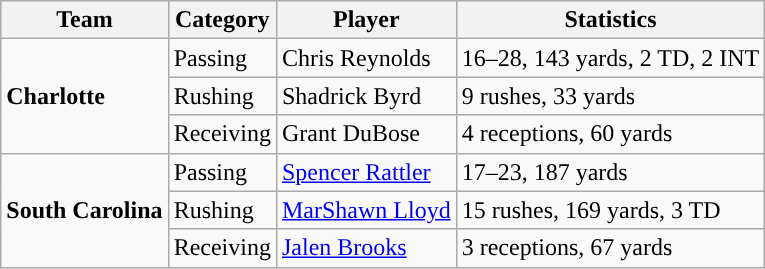<table class="wikitable" style="float: left;">
<tr>
<th>Team</th>
<th>Category</th>
<th>Player</th>
<th>Statistics</th>
</tr>
<tr>
<td rowspan=3><strong>Charlotte</strong></td>
<td>Passing</td>
<td>Chris Reynolds</td>
<td>16–28, 143 yards, 2 TD, 2 INT</td>
</tr>
<tr>
<td>Rushing</td>
<td>Shadrick Byrd</td>
<td>9 rushes, 33 yards</td>
</tr>
<tr>
<td>Receiving</td>
<td>Grant DuBose</td>
<td>4 receptions, 60 yards</td>
</tr>
<tr>
<td rowspan=3><strong>South Carolina</strong></td>
<td>Passing</td>
<td><a href='#'>Spencer Rattler</a></td>
<td>17–23, 187 yards</td>
</tr>
<tr>
<td>Rushing</td>
<td><a href='#'>MarShawn Lloyd</a></td>
<td>15 rushes, 169 yards, 3 TD</td>
</tr>
<tr>
<td>Receiving</td>
<td><a href='#'>Jalen Brooks</a></td>
<td>3 receptions, 67 yards</td>
</tr>
</table>
